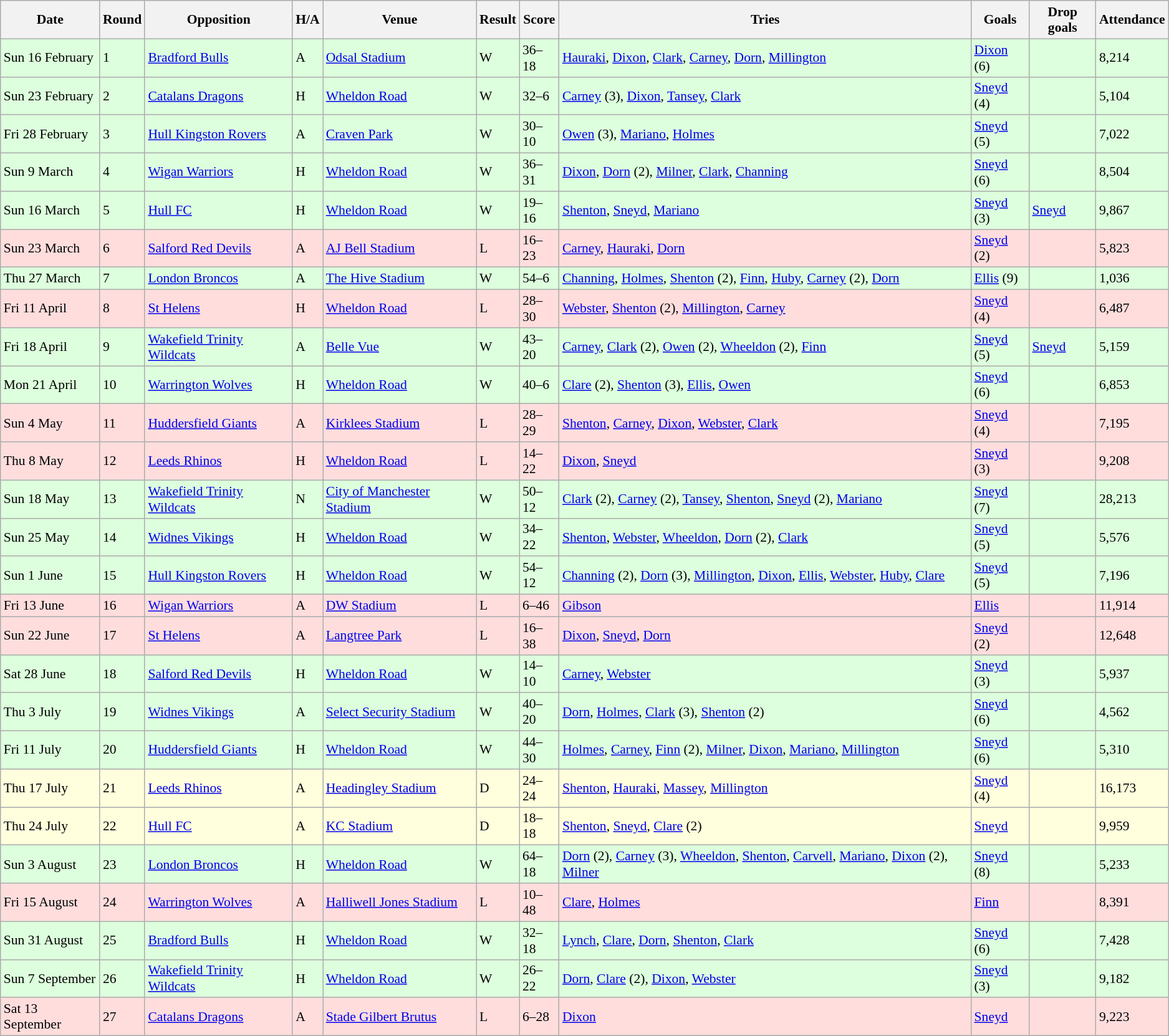<table class="wikitable" style="font-size:90%;">
<tr>
<th>Date</th>
<th>Round</th>
<th>Opposition</th>
<th>H/A</th>
<th>Venue</th>
<th>Result</th>
<th>Score</th>
<th>Tries</th>
<th>Goals</th>
<th>Drop goals</th>
<th>Attendance</th>
</tr>
<tr style="background:#ddffdd;">
<td>Sun 16 February</td>
<td>1</td>
<td> <a href='#'>Bradford Bulls</a></td>
<td>A</td>
<td><a href='#'>Odsal Stadium</a></td>
<td>W</td>
<td>36–18</td>
<td><a href='#'>Hauraki</a>, <a href='#'>Dixon</a>, <a href='#'>Clark</a>, <a href='#'>Carney</a>, <a href='#'>Dorn</a>, <a href='#'>Millington</a></td>
<td><a href='#'>Dixon</a> (6)</td>
<td></td>
<td>8,214</td>
</tr>
<tr style="background:#ddffdd;">
<td>Sun 23 February</td>
<td>2</td>
<td> <a href='#'>Catalans Dragons</a></td>
<td>H</td>
<td><a href='#'>Wheldon Road</a></td>
<td>W</td>
<td>32–6</td>
<td><a href='#'>Carney</a> (3), <a href='#'>Dixon</a>, <a href='#'>Tansey</a>, <a href='#'>Clark</a></td>
<td><a href='#'>Sneyd</a> (4)</td>
<td></td>
<td>5,104</td>
</tr>
<tr style="background:#ddffdd;">
<td>Fri 28 February</td>
<td>3</td>
<td> <a href='#'>Hull Kingston Rovers</a></td>
<td>A</td>
<td><a href='#'>Craven Park</a></td>
<td>W</td>
<td>30–10</td>
<td><a href='#'>Owen</a> (3), <a href='#'>Mariano</a>, <a href='#'>Holmes</a></td>
<td><a href='#'>Sneyd</a> (5)</td>
<td></td>
<td>7,022</td>
</tr>
<tr style="background:#ddffdd;">
<td>Sun 9 March</td>
<td>4</td>
<td> <a href='#'>Wigan Warriors</a></td>
<td>H</td>
<td><a href='#'>Wheldon Road</a></td>
<td>W</td>
<td>36–31</td>
<td><a href='#'>Dixon</a>, <a href='#'>Dorn</a> (2), <a href='#'>Milner</a>, <a href='#'>Clark</a>, <a href='#'>Channing</a></td>
<td><a href='#'>Sneyd</a> (6)</td>
<td></td>
<td>8,504</td>
</tr>
<tr style="background:#ddffdd;">
<td>Sun 16 March</td>
<td>5</td>
<td> <a href='#'>Hull FC</a></td>
<td>H</td>
<td><a href='#'>Wheldon Road</a></td>
<td>W</td>
<td>19–16</td>
<td><a href='#'>Shenton</a>, <a href='#'>Sneyd</a>, <a href='#'>Mariano</a></td>
<td><a href='#'>Sneyd</a> (3)</td>
<td><a href='#'>Sneyd</a></td>
<td>9,867</td>
</tr>
<tr style="background:#ffdddd;">
<td>Sun 23 March</td>
<td>6</td>
<td> <a href='#'>Salford Red Devils</a></td>
<td>A</td>
<td><a href='#'>AJ Bell Stadium</a></td>
<td>L</td>
<td>16–23</td>
<td><a href='#'>Carney</a>, <a href='#'>Hauraki</a>, <a href='#'>Dorn</a></td>
<td><a href='#'>Sneyd</a> (2)</td>
<td></td>
<td>5,823</td>
</tr>
<tr style="background:#ddffdd;">
<td>Thu 27 March</td>
<td>7</td>
<td> <a href='#'>London Broncos</a></td>
<td>A</td>
<td><a href='#'>The Hive Stadium</a></td>
<td>W</td>
<td>54–6</td>
<td><a href='#'>Channing</a>, <a href='#'>Holmes</a>, <a href='#'>Shenton</a> (2), <a href='#'>Finn</a>, <a href='#'>Huby</a>, <a href='#'>Carney</a> (2), <a href='#'>Dorn</a></td>
<td><a href='#'>Ellis</a> (9)</td>
<td></td>
<td>1,036</td>
</tr>
<tr style="background:#ffdddd;">
<td>Fri 11 April</td>
<td>8</td>
<td> <a href='#'>St Helens</a></td>
<td>H</td>
<td><a href='#'>Wheldon Road</a></td>
<td>L</td>
<td>28–30</td>
<td><a href='#'>Webster</a>, <a href='#'>Shenton</a> (2), <a href='#'>Millington</a>, <a href='#'>Carney</a></td>
<td><a href='#'>Sneyd</a> (4)</td>
<td></td>
<td>6,487</td>
</tr>
<tr style="background:#ddffdd;">
<td>Fri 18 April</td>
<td>9</td>
<td> <a href='#'>Wakefield Trinity Wildcats</a></td>
<td>A</td>
<td><a href='#'>Belle Vue</a></td>
<td>W</td>
<td>43–20</td>
<td><a href='#'>Carney</a>, <a href='#'>Clark</a> (2), <a href='#'>Owen</a> (2), <a href='#'>Wheeldon</a> (2), <a href='#'>Finn</a></td>
<td><a href='#'>Sneyd</a> (5)</td>
<td><a href='#'>Sneyd</a></td>
<td>5,159</td>
</tr>
<tr style="background:#ddffdd;">
<td>Mon 21 April</td>
<td>10</td>
<td> <a href='#'>Warrington Wolves</a></td>
<td>H</td>
<td><a href='#'>Wheldon Road</a></td>
<td>W</td>
<td>40–6</td>
<td><a href='#'>Clare</a> (2), <a href='#'>Shenton</a> (3), <a href='#'>Ellis</a>, <a href='#'>Owen</a></td>
<td><a href='#'>Sneyd</a> (6)</td>
<td></td>
<td>6,853</td>
</tr>
<tr style="background:#ffdddd;">
<td>Sun 4 May</td>
<td>11</td>
<td> <a href='#'>Huddersfield Giants</a></td>
<td>A</td>
<td><a href='#'>Kirklees Stadium</a></td>
<td>L</td>
<td>28–29</td>
<td><a href='#'>Shenton</a>, <a href='#'>Carney</a>, <a href='#'>Dixon</a>, <a href='#'>Webster</a>, <a href='#'>Clark</a></td>
<td><a href='#'>Sneyd</a> (4)</td>
<td></td>
<td>7,195</td>
</tr>
<tr style="background:#ffdddd;">
<td>Thu 8 May</td>
<td>12</td>
<td> <a href='#'>Leeds Rhinos</a></td>
<td>H</td>
<td><a href='#'>Wheldon Road</a></td>
<td>L</td>
<td>14–22</td>
<td><a href='#'>Dixon</a>, <a href='#'>Sneyd</a></td>
<td><a href='#'>Sneyd</a> (3)</td>
<td></td>
<td>9,208</td>
</tr>
<tr style="background:#ddffdd;">
<td>Sun 18 May</td>
<td>13</td>
<td> <a href='#'>Wakefield Trinity Wildcats</a></td>
<td>N</td>
<td><a href='#'>City of Manchester Stadium</a></td>
<td>W</td>
<td>50–12</td>
<td><a href='#'>Clark</a> (2), <a href='#'>Carney</a> (2), <a href='#'>Tansey</a>, <a href='#'>Shenton</a>, <a href='#'>Sneyd</a> (2), <a href='#'>Mariano</a></td>
<td><a href='#'>Sneyd</a> (7)</td>
<td></td>
<td>28,213</td>
</tr>
<tr style="background:#ddffdd;">
<td>Sun 25 May</td>
<td>14</td>
<td> <a href='#'>Widnes Vikings</a></td>
<td>H</td>
<td><a href='#'>Wheldon Road</a></td>
<td>W</td>
<td>34–22</td>
<td><a href='#'>Shenton</a>, <a href='#'>Webster</a>, <a href='#'>Wheeldon</a>, <a href='#'>Dorn</a> (2), <a href='#'>Clark</a></td>
<td><a href='#'>Sneyd</a> (5)</td>
<td></td>
<td>5,576</td>
</tr>
<tr style="background:#ddffdd;">
<td>Sun 1 June</td>
<td>15</td>
<td> <a href='#'>Hull Kingston Rovers</a></td>
<td>H</td>
<td><a href='#'>Wheldon Road</a></td>
<td>W</td>
<td>54–12</td>
<td><a href='#'>Channing</a> (2), <a href='#'>Dorn</a> (3), <a href='#'>Millington</a>, <a href='#'>Dixon</a>, <a href='#'>Ellis</a>, <a href='#'>Webster</a>, <a href='#'>Huby</a>, <a href='#'>Clare</a></td>
<td><a href='#'>Sneyd</a> (5)</td>
<td></td>
<td>7,196</td>
</tr>
<tr style="background:#ffdddd;">
<td>Fri 13 June</td>
<td>16</td>
<td> <a href='#'>Wigan Warriors</a></td>
<td>A</td>
<td><a href='#'>DW Stadium</a></td>
<td>L</td>
<td>6–46</td>
<td><a href='#'>Gibson</a></td>
<td><a href='#'>Ellis</a></td>
<td></td>
<td>11,914</td>
</tr>
<tr style="background:#ffdddd;">
<td>Sun 22 June</td>
<td>17</td>
<td> <a href='#'>St Helens</a></td>
<td>A</td>
<td><a href='#'>Langtree Park</a></td>
<td>L</td>
<td>16–38</td>
<td><a href='#'>Dixon</a>, <a href='#'>Sneyd</a>, <a href='#'>Dorn</a></td>
<td><a href='#'>Sneyd</a> (2)</td>
<td></td>
<td>12,648</td>
</tr>
<tr style="background:#ddffdd;">
<td>Sat 28 June</td>
<td>18</td>
<td> <a href='#'>Salford Red Devils</a></td>
<td>H</td>
<td><a href='#'>Wheldon Road</a></td>
<td>W</td>
<td>14–10</td>
<td><a href='#'>Carney</a>, <a href='#'>Webster</a></td>
<td><a href='#'>Sneyd</a> (3)</td>
<td></td>
<td>5,937</td>
</tr>
<tr style="background:#ddffdd;">
<td>Thu 3 July</td>
<td>19</td>
<td> <a href='#'>Widnes Vikings</a></td>
<td>A</td>
<td><a href='#'>Select Security Stadium</a></td>
<td>W</td>
<td>40–20</td>
<td><a href='#'>Dorn</a>, <a href='#'>Holmes</a>, <a href='#'>Clark</a> (3), <a href='#'>Shenton</a> (2)</td>
<td><a href='#'>Sneyd</a> (6)</td>
<td></td>
<td>4,562</td>
</tr>
<tr style="background:#ddffdd;">
<td>Fri 11 July</td>
<td>20</td>
<td> <a href='#'>Huddersfield Giants</a></td>
<td>H</td>
<td><a href='#'>Wheldon Road</a></td>
<td>W</td>
<td>44–30</td>
<td><a href='#'>Holmes</a>, <a href='#'>Carney</a>, <a href='#'>Finn</a> (2), <a href='#'>Milner</a>, <a href='#'>Dixon</a>, <a href='#'>Mariano</a>, <a href='#'>Millington</a></td>
<td><a href='#'>Sneyd</a> (6)</td>
<td></td>
<td>5,310</td>
</tr>
<tr style="background:#ffffdd;">
<td>Thu 17 July</td>
<td>21</td>
<td> <a href='#'>Leeds Rhinos</a></td>
<td>A</td>
<td><a href='#'>Headingley Stadium</a></td>
<td>D</td>
<td>24–24</td>
<td><a href='#'>Shenton</a>, <a href='#'>Hauraki</a>, <a href='#'>Massey</a>, <a href='#'>Millington</a></td>
<td><a href='#'>Sneyd</a> (4)</td>
<td></td>
<td>16,173</td>
</tr>
<tr style="background:#ffffdd;">
<td>Thu 24 July</td>
<td>22</td>
<td> <a href='#'>Hull FC</a></td>
<td>A</td>
<td><a href='#'>KC Stadium</a></td>
<td>D</td>
<td>18–18</td>
<td><a href='#'>Shenton</a>, <a href='#'>Sneyd</a>, <a href='#'>Clare</a> (2)</td>
<td><a href='#'>Sneyd</a></td>
<td></td>
<td>9,959</td>
</tr>
<tr style="background:#ddffdd;">
<td>Sun 3 August</td>
<td>23</td>
<td> <a href='#'>London Broncos</a></td>
<td>H</td>
<td><a href='#'>Wheldon Road</a></td>
<td>W</td>
<td>64–18</td>
<td><a href='#'>Dorn</a> (2), <a href='#'>Carney</a> (3), <a href='#'>Wheeldon</a>, <a href='#'>Shenton</a>, <a href='#'>Carvell</a>, <a href='#'>Mariano</a>, <a href='#'>Dixon</a> (2), <a href='#'>Milner</a></td>
<td><a href='#'>Sneyd</a> (8)</td>
<td></td>
<td>5,233</td>
</tr>
<tr style="background:#ffdddd;">
<td>Fri 15 August</td>
<td>24</td>
<td> <a href='#'>Warrington Wolves</a></td>
<td>A</td>
<td><a href='#'>Halliwell Jones Stadium</a></td>
<td>L</td>
<td>10–48</td>
<td><a href='#'>Clare</a>, <a href='#'>Holmes</a></td>
<td><a href='#'>Finn</a></td>
<td></td>
<td>8,391</td>
</tr>
<tr style="background:#ddffdd;">
<td>Sun 31 August</td>
<td>25</td>
<td> <a href='#'>Bradford Bulls</a></td>
<td>H</td>
<td><a href='#'>Wheldon Road</a></td>
<td>W</td>
<td>32–18</td>
<td><a href='#'>Lynch</a>, <a href='#'>Clare</a>, <a href='#'>Dorn</a>, <a href='#'>Shenton</a>, <a href='#'>Clark</a></td>
<td><a href='#'>Sneyd</a> (6)</td>
<td></td>
<td>7,428</td>
</tr>
<tr style="background:#ddffdd;">
<td>Sun 7 September</td>
<td>26</td>
<td> <a href='#'>Wakefield Trinity Wildcats</a></td>
<td>H</td>
<td><a href='#'>Wheldon Road</a></td>
<td>W</td>
<td>26–22</td>
<td><a href='#'>Dorn</a>, <a href='#'>Clare</a> (2), <a href='#'>Dixon</a>, <a href='#'>Webster</a></td>
<td><a href='#'>Sneyd</a> (3)</td>
<td></td>
<td>9,182</td>
</tr>
<tr style="background:#ffdddd;">
<td>Sat 13 September</td>
<td>27</td>
<td> <a href='#'>Catalans Dragons</a></td>
<td>A</td>
<td><a href='#'>Stade Gilbert Brutus</a></td>
<td>L</td>
<td>6–28</td>
<td><a href='#'>Dixon</a></td>
<td><a href='#'>Sneyd</a></td>
<td></td>
<td>9,223</td>
</tr>
</table>
